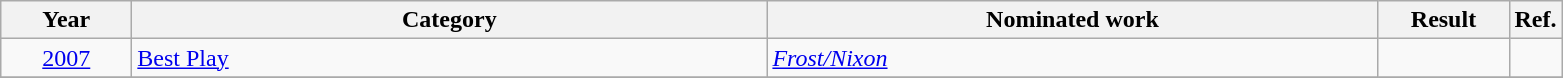<table class=wikitable>
<tr>
<th scope="col" style="width:5em;">Year</th>
<th scope="col" style="width:26em;">Category</th>
<th scope="col" style="width:25em;">Nominated work</th>
<th scope="col" style="width:5em;">Result</th>
<th>Ref.</th>
</tr>
<tr>
<td style="text-align:center;"><a href='#'>2007</a></td>
<td><a href='#'>Best Play</a></td>
<td><em><a href='#'>Frost/Nixon</a></em></td>
<td></td>
<td></td>
</tr>
<tr>
</tr>
</table>
